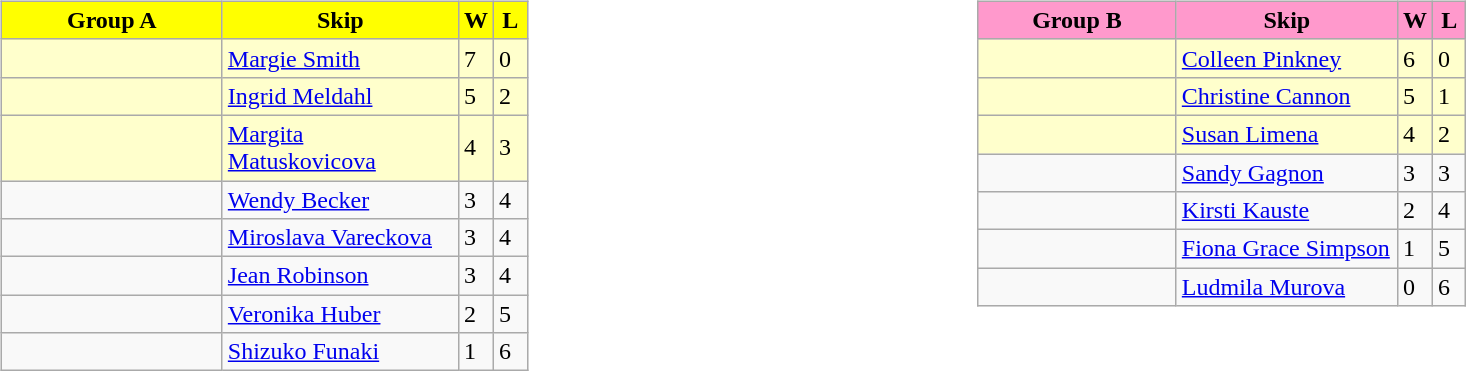<table table>
<tr>
<td valign=top width=10%><br><table class=wikitable>
<tr>
<th style="background: yellow;" width=140>Group A</th>
<th style="background: yellow;" width=150>Skip</th>
<th style="background: yellow;" width=15>W</th>
<th style="background: yellow;" width=15>L</th>
</tr>
<tr bgcolor=#ffffcc>
<td></td>
<td><a href='#'>Margie Smith</a></td>
<td>7</td>
<td>0</td>
</tr>
<tr bgcolor=#ffffcc>
<td></td>
<td><a href='#'>Ingrid Meldahl</a></td>
<td>5</td>
<td>2</td>
</tr>
<tr bgcolor=#ffffcc>
<td></td>
<td><a href='#'>Margita Matuskovicova</a></td>
<td>4</td>
<td>3</td>
</tr>
<tr>
<td></td>
<td><a href='#'>Wendy Becker</a></td>
<td>3</td>
<td>4</td>
</tr>
<tr>
<td></td>
<td><a href='#'>Miroslava Vareckova</a></td>
<td>3</td>
<td>4</td>
</tr>
<tr>
<td></td>
<td><a href='#'>Jean Robinson</a></td>
<td>3</td>
<td>4</td>
</tr>
<tr>
<td></td>
<td><a href='#'>Veronika Huber</a></td>
<td>2</td>
<td>5</td>
</tr>
<tr>
<td></td>
<td><a href='#'>Shizuko Funaki</a></td>
<td>1</td>
<td>6</td>
</tr>
</table>
</td>
<td valign=top width=10%><br><table class=wikitable>
<tr>
<th style="background: #FF99CC;" width=125>Group B</th>
<th style="background: #FF99CC;" width=140>Skip</th>
<th style="background: #FF99CC;" width=15>W</th>
<th style="background: #FF99CC;" width=15>L</th>
</tr>
<tr bgcolor=#ffffcc>
<td></td>
<td><a href='#'>Colleen Pinkney</a></td>
<td>6</td>
<td>0</td>
</tr>
<tr bgcolor=#ffffcc>
<td></td>
<td><a href='#'>Christine Cannon</a></td>
<td>5</td>
<td>1</td>
</tr>
<tr bgcolor=#ffffcc>
<td></td>
<td><a href='#'>Susan Limena</a></td>
<td>4</td>
<td>2</td>
</tr>
<tr>
<td></td>
<td><a href='#'>Sandy Gagnon</a></td>
<td>3</td>
<td>3</td>
</tr>
<tr>
<td></td>
<td><a href='#'>Kirsti Kauste</a></td>
<td>2</td>
<td>4</td>
</tr>
<tr>
<td></td>
<td><a href='#'>Fiona Grace Simpson</a></td>
<td>1</td>
<td>5</td>
</tr>
<tr>
<td></td>
<td><a href='#'>Ludmila Murova</a></td>
<td>0</td>
<td>6</td>
</tr>
</table>
</td>
</tr>
</table>
